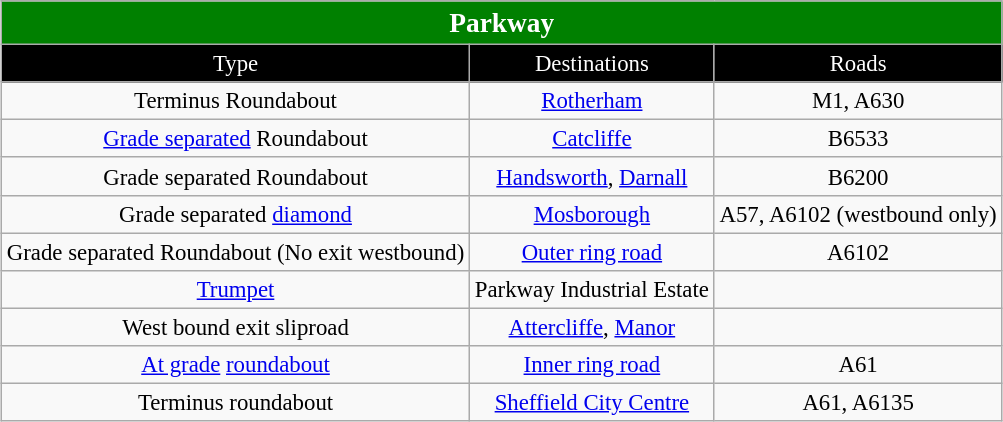<table border=1 cellpadding=2 style="margin-left:1em; margin-bottom: 1em; color: black; border-collapse: collapse; font-size: 95%;" class="wikitable">
<tr align="center" bgcolor="008000" style="color: white;font-size:120%;">
<td colspan="3"><strong>Parkway</strong></td>
</tr>
<tr align="center" bgcolor="000000" style="color: white">
<td>Type</td>
<td>Destinations</td>
<td>Roads</td>
</tr>
<tr align="center">
<td>Terminus Roundabout</td>
<td><a href='#'>Rotherham</a></td>
<td>M1, A630</td>
</tr>
<tr align="center">
<td><a href='#'>Grade separated</a> Roundabout</td>
<td><a href='#'>Catcliffe</a></td>
<td>B6533</td>
</tr>
<tr align="center">
<td>Grade separated Roundabout</td>
<td><a href='#'>Handsworth</a>, <a href='#'>Darnall</a></td>
<td>B6200</td>
</tr>
<tr align="center">
<td>Grade separated <a href='#'>diamond</a></td>
<td><a href='#'>Mosborough</a></td>
<td>A57, A6102 (westbound only)</td>
</tr>
<tr align="center">
<td>Grade separated Roundabout (No exit westbound)</td>
<td><a href='#'>Outer ring road</a></td>
<td>A6102</td>
</tr>
<tr align="center">
<td><a href='#'>Trumpet</a></td>
<td>Parkway Industrial Estate</td>
<td></td>
</tr>
<tr align="center">
<td>West bound exit sliproad</td>
<td><a href='#'>Attercliffe</a>, <a href='#'>Manor</a></td>
<td></td>
</tr>
<tr align="center">
<td><a href='#'>At grade</a> <a href='#'>roundabout</a></td>
<td><a href='#'>Inner ring road</a></td>
<td>A61</td>
</tr>
<tr align="center">
<td>Terminus roundabout</td>
<td><a href='#'>Sheffield City Centre</a></td>
<td>A61, A6135</td>
</tr>
</table>
